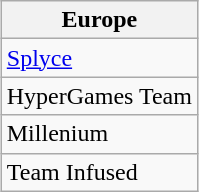<table class="wikitable" style="display: inline-table; margin-left: 25px;">
<tr>
<th>Europe</th>
</tr>
<tr>
<td><a href='#'>Splyce</a></td>
</tr>
<tr>
<td>HyperGames Team</td>
</tr>
<tr>
<td>Millenium</td>
</tr>
<tr>
<td>Team Infused</td>
</tr>
</table>
